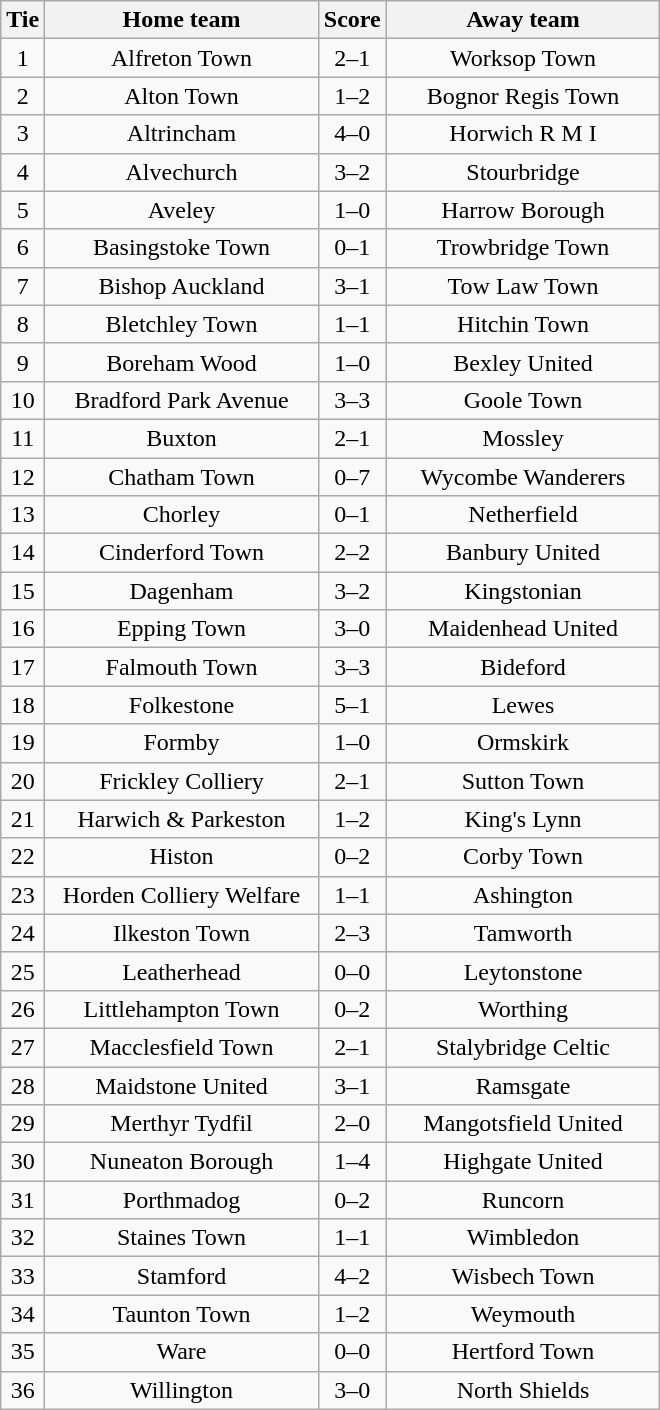<table class="wikitable" style="text-align:center;">
<tr>
<th width=20>Tie</th>
<th width=175>Home team</th>
<th width=20>Score</th>
<th width=175>Away team</th>
</tr>
<tr>
<td>1</td>
<td>Alfreton Town</td>
<td>2–1</td>
<td>Worksop Town</td>
</tr>
<tr>
<td>2</td>
<td>Alton Town</td>
<td>1–2</td>
<td>Bognor Regis Town</td>
</tr>
<tr>
<td>3</td>
<td>Altrincham</td>
<td>4–0</td>
<td>Horwich R M I</td>
</tr>
<tr>
<td>4</td>
<td>Alvechurch</td>
<td>3–2</td>
<td>Stourbridge</td>
</tr>
<tr>
<td>5</td>
<td>Aveley</td>
<td>1–0</td>
<td>Harrow Borough</td>
</tr>
<tr>
<td>6</td>
<td>Basingstoke Town</td>
<td>0–1</td>
<td>Trowbridge Town</td>
</tr>
<tr>
<td>7</td>
<td>Bishop Auckland</td>
<td>3–1</td>
<td>Tow Law Town</td>
</tr>
<tr>
<td>8</td>
<td>Bletchley Town</td>
<td>1–1</td>
<td>Hitchin Town</td>
</tr>
<tr>
<td>9</td>
<td>Boreham Wood</td>
<td>1–0</td>
<td>Bexley United</td>
</tr>
<tr>
<td>10</td>
<td>Bradford Park Avenue</td>
<td>3–3</td>
<td>Goole Town</td>
</tr>
<tr>
<td>11</td>
<td>Buxton</td>
<td>2–1</td>
<td>Mossley</td>
</tr>
<tr>
<td>12</td>
<td>Chatham Town</td>
<td>0–7</td>
<td>Wycombe Wanderers</td>
</tr>
<tr>
<td>13</td>
<td>Chorley</td>
<td>0–1</td>
<td>Netherfield</td>
</tr>
<tr>
<td>14</td>
<td>Cinderford Town</td>
<td>2–2</td>
<td>Banbury United</td>
</tr>
<tr>
<td>15</td>
<td>Dagenham</td>
<td>3–2</td>
<td>Kingstonian</td>
</tr>
<tr>
<td>16</td>
<td>Epping Town</td>
<td>3–0</td>
<td>Maidenhead United</td>
</tr>
<tr>
<td>17</td>
<td>Falmouth Town</td>
<td>3–3</td>
<td>Bideford</td>
</tr>
<tr>
<td>18</td>
<td>Folkestone</td>
<td>5–1</td>
<td>Lewes</td>
</tr>
<tr>
<td>19</td>
<td>Formby</td>
<td>1–0</td>
<td>Ormskirk</td>
</tr>
<tr>
<td>20</td>
<td>Frickley Colliery</td>
<td>2–1</td>
<td>Sutton Town</td>
</tr>
<tr>
<td>21</td>
<td>Harwich & Parkeston</td>
<td>1–2</td>
<td>King's Lynn</td>
</tr>
<tr>
<td>22</td>
<td>Histon</td>
<td>0–2</td>
<td>Corby Town</td>
</tr>
<tr>
<td>23</td>
<td>Horden Colliery Welfare</td>
<td>1–1</td>
<td>Ashington</td>
</tr>
<tr>
<td>24</td>
<td>Ilkeston Town</td>
<td>2–3</td>
<td>Tamworth</td>
</tr>
<tr>
<td>25</td>
<td>Leatherhead</td>
<td>0–0</td>
<td>Leytonstone</td>
</tr>
<tr>
<td>26</td>
<td>Littlehampton Town</td>
<td>0–2</td>
<td>Worthing</td>
</tr>
<tr>
<td>27</td>
<td>Macclesfield Town</td>
<td>2–1</td>
<td>Stalybridge Celtic</td>
</tr>
<tr>
<td>28</td>
<td>Maidstone United</td>
<td>3–1</td>
<td>Ramsgate</td>
</tr>
<tr>
<td>29</td>
<td>Merthyr Tydfil</td>
<td>2–0</td>
<td>Mangotsfield United</td>
</tr>
<tr>
<td>30</td>
<td>Nuneaton Borough</td>
<td>1–4</td>
<td>Highgate United</td>
</tr>
<tr>
<td>31</td>
<td>Porthmadog</td>
<td>0–2</td>
<td>Runcorn</td>
</tr>
<tr>
<td>32</td>
<td>Staines Town</td>
<td>1–1</td>
<td>Wimbledon</td>
</tr>
<tr>
<td>33</td>
<td>Stamford</td>
<td>4–2</td>
<td>Wisbech Town</td>
</tr>
<tr>
<td>34</td>
<td>Taunton Town</td>
<td>1–2</td>
<td>Weymouth</td>
</tr>
<tr>
<td>35</td>
<td>Ware</td>
<td>0–0</td>
<td>Hertford Town</td>
</tr>
<tr>
<td>36</td>
<td>Willington</td>
<td>3–0</td>
<td>North Shields</td>
</tr>
</table>
